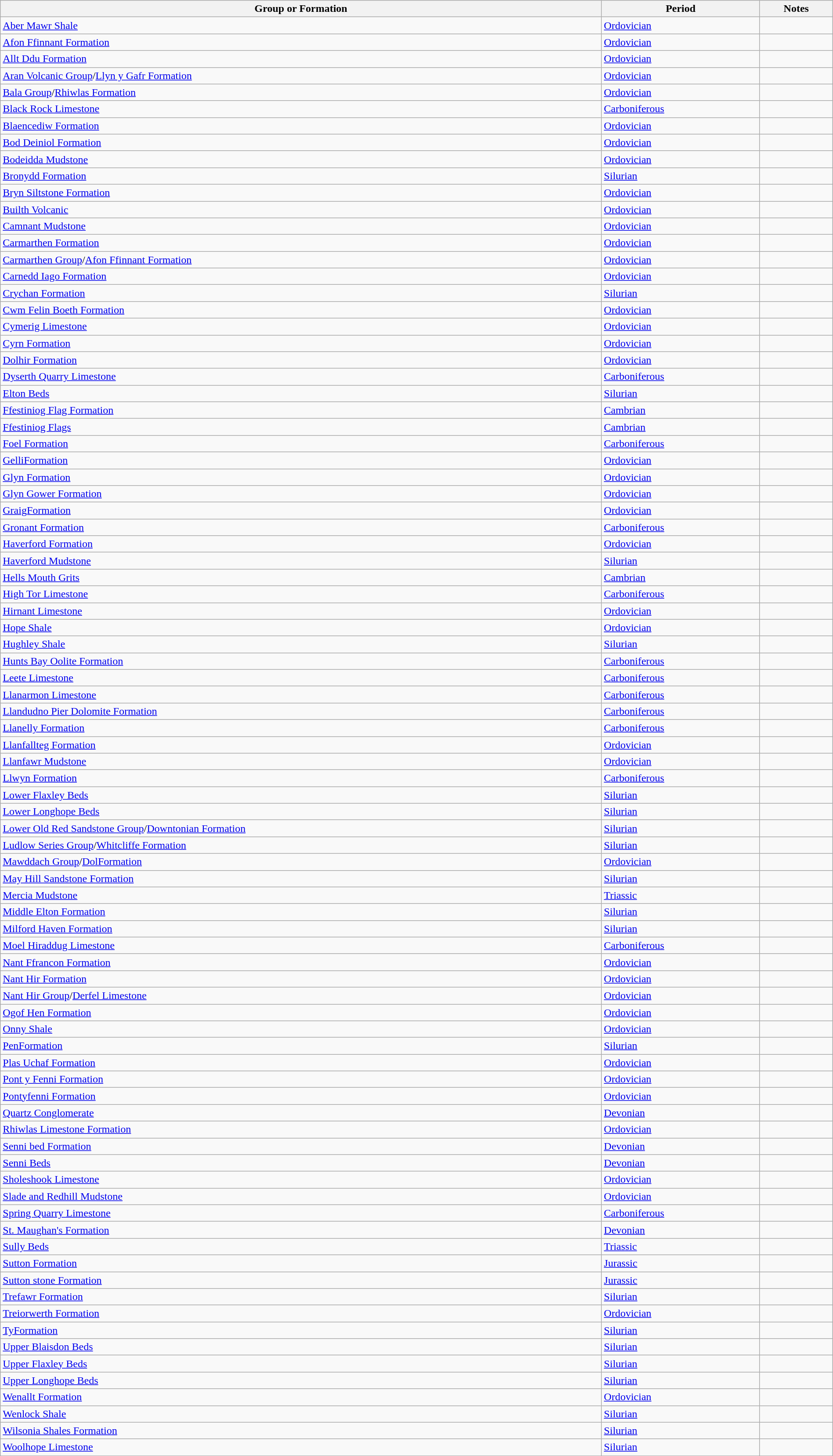<table class="wikitable sortable" style="width: 100%;">
<tr>
<th>Group or Formation</th>
<th>Period</th>
<th class="unsortable">Notes</th>
</tr>
<tr>
<td><a href='#'>Aber Mawr Shale</a></td>
<td><a href='#'>Ordovician</a></td>
<td></td>
</tr>
<tr>
<td><a href='#'>Afon Ffinnant Formation</a></td>
<td><a href='#'>Ordovician</a></td>
<td></td>
</tr>
<tr>
<td><a href='#'>Allt Ddu Formation</a></td>
<td><a href='#'>Ordovician</a></td>
<td></td>
</tr>
<tr>
<td><a href='#'>Aran Volcanic Group</a>/<a href='#'>Llyn y Gafr Formation</a></td>
<td><a href='#'>Ordovician</a></td>
<td></td>
</tr>
<tr>
<td><a href='#'>Bala Group</a>/<a href='#'>Rhiwlas Formation</a></td>
<td><a href='#'>Ordovician</a></td>
<td></td>
</tr>
<tr>
<td><a href='#'>Black Rock Limestone</a></td>
<td><a href='#'>Carboniferous</a></td>
<td></td>
</tr>
<tr>
<td><a href='#'>Blaencediw Formation</a></td>
<td><a href='#'>Ordovician</a></td>
<td></td>
</tr>
<tr>
<td><a href='#'>Bod Deiniol Formation</a></td>
<td><a href='#'>Ordovician</a></td>
<td></td>
</tr>
<tr>
<td><a href='#'>Bodeidda Mudstone</a></td>
<td><a href='#'>Ordovician</a></td>
<td></td>
</tr>
<tr>
<td><a href='#'>Bronydd Formation</a></td>
<td><a href='#'>Silurian</a></td>
<td></td>
</tr>
<tr>
<td><a href='#'>Bryn Siltstone Formation</a></td>
<td><a href='#'>Ordovician</a></td>
<td></td>
</tr>
<tr>
<td><a href='#'>Builth Volcanic</a></td>
<td><a href='#'>Ordovician</a></td>
<td></td>
</tr>
<tr>
<td><a href='#'>Camnant Mudstone</a></td>
<td><a href='#'>Ordovician</a></td>
<td></td>
</tr>
<tr>
<td><a href='#'>Carmarthen Formation</a></td>
<td><a href='#'>Ordovician</a></td>
<td></td>
</tr>
<tr>
<td><a href='#'>Carmarthen Group</a>/<a href='#'>Afon Ffinnant Formation</a></td>
<td><a href='#'>Ordovician</a></td>
<td></td>
</tr>
<tr>
<td><a href='#'>Carnedd Iago Formation</a></td>
<td><a href='#'>Ordovician</a></td>
<td></td>
</tr>
<tr>
<td><a href='#'>Crychan Formation</a></td>
<td><a href='#'>Silurian</a></td>
<td></td>
</tr>
<tr>
<td><a href='#'>Cwm Felin Boeth Formation</a></td>
<td><a href='#'>Ordovician</a></td>
<td></td>
</tr>
<tr>
<td><a href='#'>Cymerig Limestone</a></td>
<td><a href='#'>Ordovician</a></td>
<td></td>
</tr>
<tr>
<td><a href='#'>Cyrn Formation</a></td>
<td><a href='#'>Ordovician</a></td>
<td></td>
</tr>
<tr>
<td><a href='#'>Dolhir Formation</a></td>
<td><a href='#'>Ordovician</a></td>
<td></td>
</tr>
<tr>
<td><a href='#'>Dyserth Quarry Limestone</a></td>
<td><a href='#'>Carboniferous</a></td>
<td></td>
</tr>
<tr>
<td><a href='#'>Elton Beds</a></td>
<td><a href='#'>Silurian</a></td>
<td></td>
</tr>
<tr>
<td><a href='#'>Ffestiniog Flag Formation</a></td>
<td><a href='#'>Cambrian</a></td>
<td></td>
</tr>
<tr>
<td><a href='#'>Ffestiniog Flags</a></td>
<td><a href='#'>Cambrian</a></td>
<td></td>
</tr>
<tr>
<td><a href='#'>Foel Formation</a></td>
<td><a href='#'>Carboniferous</a></td>
<td></td>
</tr>
<tr>
<td><a href='#'>GelliFormation</a></td>
<td><a href='#'>Ordovician</a></td>
<td></td>
</tr>
<tr>
<td><a href='#'>Glyn Formation</a></td>
<td><a href='#'>Ordovician</a></td>
<td></td>
</tr>
<tr>
<td><a href='#'>Glyn Gower Formation</a></td>
<td><a href='#'>Ordovician</a></td>
<td></td>
</tr>
<tr>
<td><a href='#'>GraigFormation</a></td>
<td><a href='#'>Ordovician</a></td>
<td></td>
</tr>
<tr>
<td><a href='#'>Gronant Formation</a></td>
<td><a href='#'>Carboniferous</a></td>
<td></td>
</tr>
<tr>
<td><a href='#'>Haverford Formation</a></td>
<td><a href='#'>Ordovician</a></td>
<td></td>
</tr>
<tr>
<td><a href='#'>Haverford Mudstone</a></td>
<td><a href='#'>Silurian</a></td>
<td></td>
</tr>
<tr>
<td><a href='#'>Hells Mouth Grits</a></td>
<td><a href='#'>Cambrian</a></td>
<td></td>
</tr>
<tr>
<td><a href='#'>High Tor Limestone</a></td>
<td><a href='#'>Carboniferous</a></td>
<td></td>
</tr>
<tr>
<td><a href='#'>Hirnant Limestone</a></td>
<td><a href='#'>Ordovician</a></td>
<td></td>
</tr>
<tr>
<td><a href='#'>Hope Shale</a></td>
<td><a href='#'>Ordovician</a></td>
<td></td>
</tr>
<tr>
<td><a href='#'>Hughley Shale</a></td>
<td><a href='#'>Silurian</a></td>
<td></td>
</tr>
<tr>
<td><a href='#'>Hunts Bay Oolite Formation</a></td>
<td><a href='#'>Carboniferous</a></td>
<td></td>
</tr>
<tr>
<td><a href='#'>Leete Limestone</a></td>
<td><a href='#'>Carboniferous</a></td>
<td></td>
</tr>
<tr>
<td><a href='#'>Llanarmon Limestone</a></td>
<td><a href='#'>Carboniferous</a></td>
<td></td>
</tr>
<tr>
<td><a href='#'>Llandudno Pier Dolomite Formation</a></td>
<td><a href='#'>Carboniferous</a></td>
<td></td>
</tr>
<tr>
<td><a href='#'>Llanelly Formation</a></td>
<td><a href='#'>Carboniferous</a></td>
<td></td>
</tr>
<tr>
<td><a href='#'>Llanfallteg Formation</a></td>
<td><a href='#'>Ordovician</a></td>
<td></td>
</tr>
<tr>
<td><a href='#'>Llanfawr Mudstone</a></td>
<td><a href='#'>Ordovician</a></td>
<td></td>
</tr>
<tr>
<td><a href='#'>Llwyn Formation</a></td>
<td><a href='#'>Carboniferous</a></td>
<td></td>
</tr>
<tr>
<td><a href='#'>Lower Flaxley Beds</a></td>
<td><a href='#'>Silurian</a></td>
<td></td>
</tr>
<tr>
<td><a href='#'>Lower Longhope Beds</a></td>
<td><a href='#'>Silurian</a></td>
<td></td>
</tr>
<tr>
<td><a href='#'>Lower Old Red Sandstone Group</a>/<a href='#'>Downtonian Formation</a></td>
<td><a href='#'>Silurian</a></td>
<td></td>
</tr>
<tr>
<td><a href='#'>Ludlow Series Group</a>/<a href='#'>Whitcliffe Formation</a></td>
<td><a href='#'>Silurian</a></td>
<td></td>
</tr>
<tr>
<td><a href='#'>Mawddach Group</a>/<a href='#'>DolFormation</a></td>
<td><a href='#'>Ordovician</a></td>
<td></td>
</tr>
<tr>
<td><a href='#'>May Hill Sandstone Formation</a></td>
<td><a href='#'>Silurian</a></td>
<td></td>
</tr>
<tr>
<td><a href='#'>Mercia Mudstone</a></td>
<td><a href='#'>Triassic</a></td>
<td></td>
</tr>
<tr>
<td><a href='#'>Middle Elton Formation</a></td>
<td><a href='#'>Silurian</a></td>
<td></td>
</tr>
<tr>
<td><a href='#'>Milford Haven Formation</a></td>
<td><a href='#'>Silurian</a></td>
<td></td>
</tr>
<tr>
<td><a href='#'>Moel Hiraddug Limestone</a></td>
<td><a href='#'>Carboniferous</a></td>
<td></td>
</tr>
<tr>
<td><a href='#'>Nant Ffrancon Formation</a></td>
<td><a href='#'>Ordovician</a></td>
<td></td>
</tr>
<tr>
<td><a href='#'>Nant Hir Formation</a></td>
<td><a href='#'>Ordovician</a></td>
<td></td>
</tr>
<tr>
<td><a href='#'>Nant Hir Group</a>/<a href='#'>Derfel Limestone</a></td>
<td><a href='#'>Ordovician</a></td>
<td></td>
</tr>
<tr>
<td><a href='#'>Ogof Hen Formation</a></td>
<td><a href='#'>Ordovician</a></td>
<td></td>
</tr>
<tr>
<td><a href='#'>Onny Shale</a></td>
<td><a href='#'>Ordovician</a></td>
<td></td>
</tr>
<tr>
<td><a href='#'>PenFormation</a></td>
<td><a href='#'>Silurian</a></td>
<td></td>
</tr>
<tr>
<td><a href='#'>Plas Uchaf Formation</a></td>
<td><a href='#'>Ordovician</a></td>
<td></td>
</tr>
<tr>
<td><a href='#'>Pont y Fenni Formation</a></td>
<td><a href='#'>Ordovician</a></td>
<td></td>
</tr>
<tr>
<td><a href='#'>Pontyfenni Formation</a></td>
<td><a href='#'>Ordovician</a></td>
<td></td>
</tr>
<tr>
<td><a href='#'>Quartz Conglomerate</a></td>
<td><a href='#'>Devonian</a></td>
<td></td>
</tr>
<tr>
<td><a href='#'>Rhiwlas Limestone Formation</a></td>
<td><a href='#'>Ordovician</a></td>
<td></td>
</tr>
<tr>
<td><a href='#'>Senni bed Formation</a></td>
<td><a href='#'>Devonian</a></td>
<td></td>
</tr>
<tr>
<td><a href='#'>Senni Beds</a></td>
<td><a href='#'>Devonian</a></td>
<td></td>
</tr>
<tr>
<td><a href='#'>Sholeshook Limestone</a></td>
<td><a href='#'>Ordovician</a></td>
<td></td>
</tr>
<tr>
<td><a href='#'>Slade and Redhill Mudstone</a></td>
<td><a href='#'>Ordovician</a></td>
<td></td>
</tr>
<tr>
<td><a href='#'>Spring Quarry Limestone</a></td>
<td><a href='#'>Carboniferous</a></td>
<td></td>
</tr>
<tr>
<td><a href='#'>St. Maughan's Formation</a></td>
<td><a href='#'>Devonian</a></td>
<td></td>
</tr>
<tr>
<td><a href='#'>Sully Beds</a></td>
<td><a href='#'>Triassic</a></td>
<td></td>
</tr>
<tr>
<td><a href='#'>Sutton Formation</a></td>
<td><a href='#'>Jurassic</a></td>
<td></td>
</tr>
<tr>
<td><a href='#'>Sutton stone Formation</a></td>
<td><a href='#'>Jurassic</a></td>
<td></td>
</tr>
<tr>
<td><a href='#'>Trefawr Formation</a></td>
<td><a href='#'>Silurian</a></td>
<td></td>
</tr>
<tr>
<td><a href='#'>Treiorwerth Formation</a></td>
<td><a href='#'>Ordovician</a></td>
<td></td>
</tr>
<tr>
<td><a href='#'>TyFormation</a></td>
<td><a href='#'>Silurian</a></td>
<td></td>
</tr>
<tr>
<td><a href='#'>Upper Blaisdon Beds</a></td>
<td><a href='#'>Silurian</a></td>
<td></td>
</tr>
<tr>
<td><a href='#'>Upper Flaxley Beds</a></td>
<td><a href='#'>Silurian</a></td>
<td></td>
</tr>
<tr>
<td><a href='#'>Upper Longhope Beds</a></td>
<td><a href='#'>Silurian</a></td>
<td></td>
</tr>
<tr>
<td><a href='#'>Wenallt Formation</a></td>
<td><a href='#'>Ordovician</a></td>
<td></td>
</tr>
<tr>
<td><a href='#'>Wenlock Shale</a></td>
<td><a href='#'>Silurian</a></td>
<td></td>
</tr>
<tr>
<td><a href='#'>Wilsonia Shales Formation</a></td>
<td><a href='#'>Silurian</a></td>
<td></td>
</tr>
<tr>
<td><a href='#'>Woolhope Limestone</a></td>
<td><a href='#'>Silurian</a></td>
<td></td>
</tr>
<tr>
</tr>
</table>
